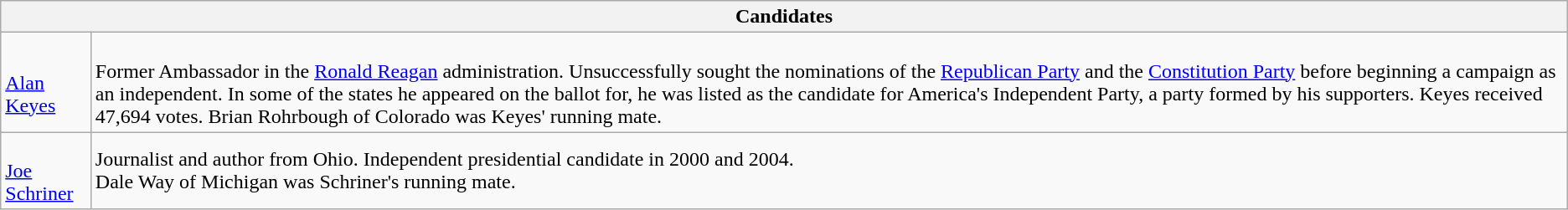<table class=wikitable>
<tr>
<th colspan=2>Candidates</th>
</tr>
<tr>
<td><br><a href='#'>Alan Keyes</a></td>
<td><br>Former Ambassador in the <a href='#'>Ronald Reagan</a> administration. Unsuccessfully sought the nominations of the <a href='#'>Republican Party</a> and the <a href='#'>Constitution Party</a> before beginning a campaign as an independent. In some of the states he appeared on the ballot for, he was listed as the candidate for America's Independent Party, a party formed by his supporters. Keyes received 47,694 votes.
Brian Rohrbough of Colorado was Keyes' running mate.</td>
</tr>
<tr>
<td><br><a href='#'>Joe Schriner</a></td>
<td>Journalist and author from Ohio. Independent presidential candidate in 2000 and 2004.<br>Dale Way of Michigan was Schriner's running mate.</td>
</tr>
</table>
